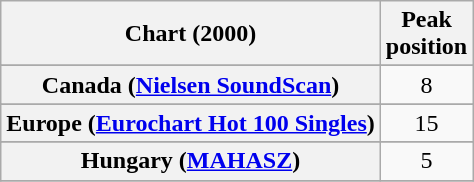<table class="wikitable sortable plainrowheaders" style="text-align:center">
<tr>
<th scope="col">Chart (2000)</th>
<th scope="col">Peak<br>position</th>
</tr>
<tr>
</tr>
<tr>
<th scope="row">Canada (<a href='#'>Nielsen SoundScan</a>)</th>
<td>8</td>
</tr>
<tr>
</tr>
<tr>
<th scope="row">Europe (<a href='#'>Eurochart Hot 100 Singles</a>)</th>
<td>15</td>
</tr>
<tr>
</tr>
<tr>
</tr>
<tr>
<th scope="row">Hungary (<a href='#'>MAHASZ</a>)</th>
<td>5</td>
</tr>
<tr>
</tr>
</table>
